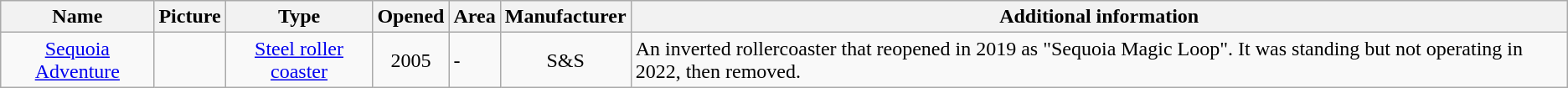<table class="wikitable sortable">
<tr>
<th>Name</th>
<th class="unsortable" !>Picture</th>
<th>Type</th>
<th>Opened</th>
<th>Area</th>
<th>Manufacturer</th>
<th class="unsortable" !>Additional information</th>
</tr>
<tr>
<td align="center"><a href='#'>Sequoia Adventure</a></td>
<td></td>
<td align="center"><a href='#'>Steel roller coaster</a></td>
<td align="center">2005</td>
<td>-</td>
<td align="center">S&S</td>
<td>An inverted rollercoaster that reopened in 2019 as "Sequoia Magic Loop". It was standing but not operating in 2022, then removed.</td>
</tr>
</table>
